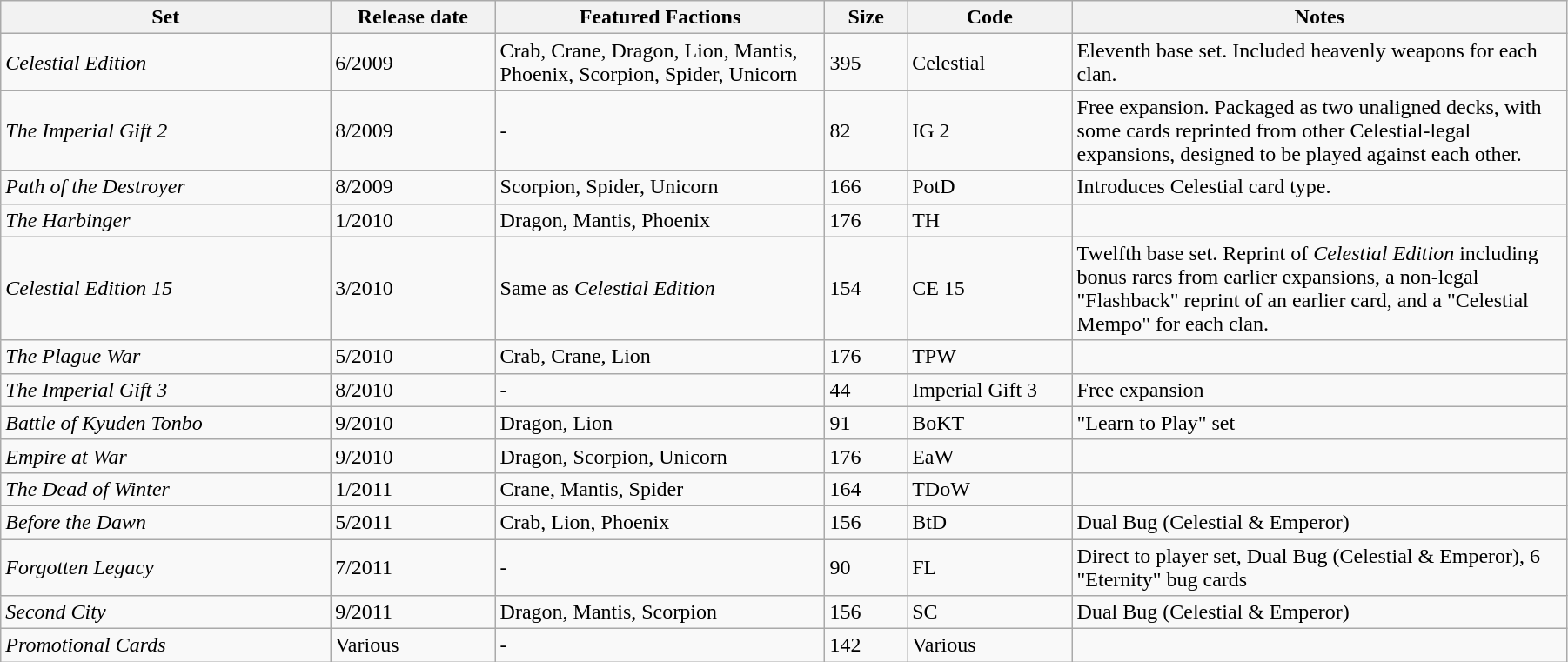<table class="wikitable" width="95%" align="center">
<tr>
<th width="20%">Set</th>
<th width="10%">Release date</th>
<th width="20%">Featured Factions</th>
<th width="5%">Size</th>
<th width="10%">Code</th>
<th width="30%">Notes</th>
</tr>
<tr>
<td><em>Celestial Edition</em></td>
<td>6/2009</td>
<td>Crab, Crane, Dragon, Lion, Mantis, Phoenix, Scorpion, Spider, Unicorn</td>
<td>395</td>
<td>Celestial</td>
<td>Eleventh base set. Included heavenly weapons for each clan.</td>
</tr>
<tr>
<td><em>The Imperial Gift 2</em></td>
<td>8/2009</td>
<td>-</td>
<td>82</td>
<td>IG 2</td>
<td>Free expansion.  Packaged as two unaligned decks, with some cards reprinted from other Celestial-legal expansions, designed to be played against each other.</td>
</tr>
<tr>
<td><em>Path of the Destroyer</em></td>
<td>8/2009</td>
<td>Scorpion, Spider, Unicorn</td>
<td>166</td>
<td>PotD</td>
<td>Introduces Celestial card type.</td>
</tr>
<tr>
<td><em>The Harbinger</em></td>
<td>1/2010</td>
<td>Dragon, Mantis, Phoenix</td>
<td>176</td>
<td>TH</td>
<td></td>
</tr>
<tr>
<td><em>Celestial Edition 15</em></td>
<td>3/2010</td>
<td>Same as <em>Celestial Edition</em></td>
<td>154</td>
<td>CE 15</td>
<td>Twelfth base set. Reprint of <em>Celestial Edition</em> including bonus rares from earlier expansions, a non-legal "Flashback" reprint of an earlier card, and a "Celestial Mempo" for each clan.</td>
</tr>
<tr>
<td><em>The Plague War</em></td>
<td>5/2010</td>
<td>Crab, Crane, Lion</td>
<td>176</td>
<td>TPW</td>
<td></td>
</tr>
<tr>
<td><em>The Imperial Gift 3</em></td>
<td>8/2010</td>
<td>-</td>
<td>44</td>
<td>Imperial Gift 3</td>
<td>Free expansion </td>
</tr>
<tr>
<td><em>Battle of Kyuden Tonbo</em></td>
<td>9/2010</td>
<td>Dragon, Lion</td>
<td>91</td>
<td>BoKT</td>
<td>"Learn to Play" set</td>
</tr>
<tr>
<td><em>Empire at War</em></td>
<td>9/2010</td>
<td>Dragon, Scorpion, Unicorn</td>
<td>176</td>
<td>EaW</td>
<td></td>
</tr>
<tr>
<td><em>The Dead of Winter</em></td>
<td>1/2011</td>
<td>Crane, Mantis, Spider</td>
<td>164</td>
<td>TDoW</td>
<td></td>
</tr>
<tr>
<td><em>Before the Dawn</em></td>
<td>5/2011</td>
<td>Crab, Lion, Phoenix</td>
<td>156</td>
<td>BtD</td>
<td>Dual Bug (Celestial & Emperor)</td>
</tr>
<tr>
<td><em>Forgotten Legacy</em></td>
<td>7/2011</td>
<td>-</td>
<td>90</td>
<td>FL</td>
<td>Direct to player set, Dual Bug (Celestial & Emperor), 6 "Eternity" bug  cards</td>
</tr>
<tr>
<td><em>Second City</em></td>
<td>9/2011</td>
<td>Dragon, Mantis, Scorpion</td>
<td>156</td>
<td>SC</td>
<td>Dual Bug (Celestial & Emperor)</td>
</tr>
<tr>
<td><em>Promotional Cards</em></td>
<td>Various</td>
<td>-</td>
<td>142</td>
<td>Various</td>
<td></td>
</tr>
</table>
